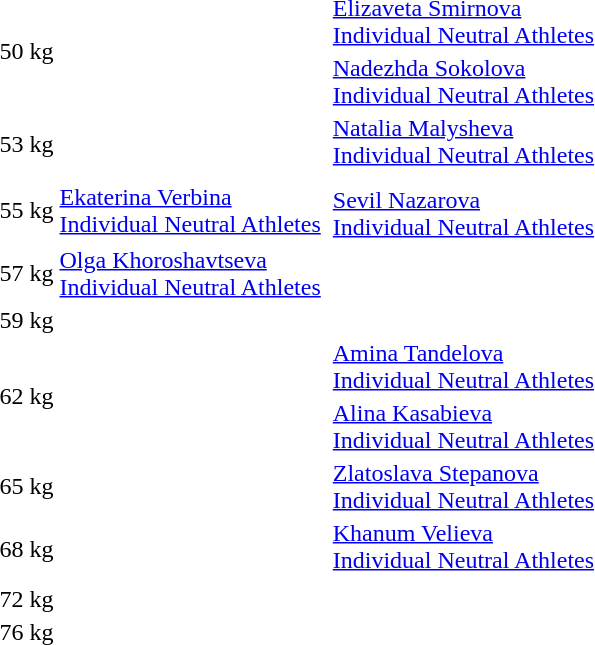<table>
<tr>
<td rowspan=2>50 kg<br></td>
<td rowspan=2></td>
<td rowspan=2></td>
<td><a href='#'>Elizaveta Smirnova</a><br><a href='#'>Individual Neutral Athletes</a></td>
</tr>
<tr>
<td><a href='#'>Nadezhda Sokolova</a><br><a href='#'>Individual Neutral Athletes</a></td>
</tr>
<tr>
<td rowspan=2>53 kg<br></td>
<td rowspan=2></td>
<td rowspan=2></td>
<td><a href='#'>Natalia Malysheva</a><br><a href='#'>Individual Neutral Athletes</a></td>
</tr>
<tr>
<td></td>
</tr>
<tr>
<td rowspan=2>55 kg<br></td>
<td rowspan=2><a href='#'>Ekaterina Verbina</a><br><a href='#'>Individual Neutral Athletes</a></td>
<td rowspan=2></td>
<td></td>
</tr>
<tr>
<td><a href='#'>Sevil Nazarova</a><br><a href='#'>Individual Neutral Athletes</a></td>
</tr>
<tr>
<td rowspan=2>57 kg<br></td>
<td rowspan=2><a href='#'>Olga Khoroshavtseva</a><br><a href='#'>Individual Neutral Athletes</a></td>
<td rowspan=2></td>
<td></td>
</tr>
<tr>
<td></td>
</tr>
<tr>
<td rowspan=2>59 kg<br></td>
<td rowspan=2></td>
<td rowspan=2></td>
<td></td>
</tr>
<tr>
<td></td>
</tr>
<tr>
<td rowspan=2>62 kg<br></td>
<td rowspan=2></td>
<td rowspan=2></td>
<td><a href='#'>Amina Tandelova</a><br><a href='#'>Individual Neutral Athletes</a></td>
</tr>
<tr>
<td><a href='#'>Alina Kasabieva</a><br><a href='#'>Individual Neutral Athletes</a></td>
</tr>
<tr>
<td>65 kg<br></td>
<td></td>
<td></td>
<td><a href='#'>Zlatoslava Stepanova</a><br><a href='#'>Individual Neutral Athletes</a></td>
</tr>
<tr>
<td rowspan=2>68 kg<br></td>
<td rowspan=2></td>
<td rowspan=2></td>
<td><a href='#'>Khanum Velieva</a><br><a href='#'>Individual Neutral Athletes</a></td>
</tr>
<tr>
<td></td>
</tr>
<tr>
<td rowspan=2>72 kg<br></td>
<td rowspan=2></td>
<td rowspan=2></td>
<td></td>
</tr>
<tr>
<td></td>
</tr>
<tr>
<td rowspan=2>76 kg<br></td>
<td rowspan=2></td>
<td rowspan=2></td>
<td></td>
</tr>
<tr>
<td></td>
</tr>
</table>
